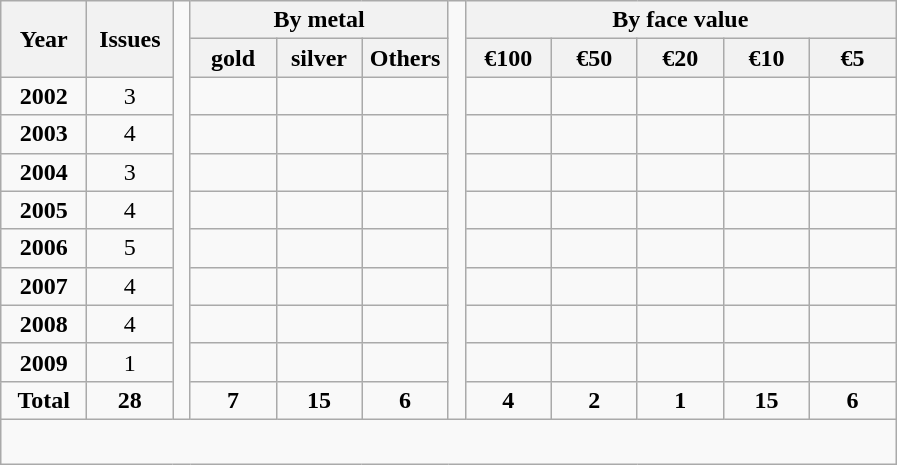<table class="wikitable" style="text-align: center;">
<tr>
<th rowspan=2 width=50px>Year</th>
<th rowspan=2 width=50px>Issues</th>
<td rowspan=11> </td>
<th colspan=3>By metal</th>
<td rowspan=11> </td>
<th colspan=6>By face value</th>
</tr>
<tr>
<th width=50px>gold</th>
<th width=50px>silver</th>
<th width=50px>Others</th>
<th width=50px>€100</th>
<th width=50px>€50</th>
<th width=50px>€20</th>
<th width=50px>€10</th>
<th width=50px>€5</th>
</tr>
<tr>
<td style="text-align: center;"><strong>2002</strong></td>
<td>3</td>
<td></td>
<td></td>
<td></td>
<td></td>
<td></td>
<td></td>
<td></td>
<td></td>
</tr>
<tr>
<td style="text-align: center;"><strong>2003</strong></td>
<td>4</td>
<td></td>
<td></td>
<td></td>
<td></td>
<td></td>
<td></td>
<td></td>
<td></td>
</tr>
<tr>
<td style="text-align: center;"><strong>2004</strong></td>
<td>3</td>
<td></td>
<td></td>
<td></td>
<td></td>
<td></td>
<td></td>
<td></td>
<td></td>
</tr>
<tr>
<td style="text-align: center;"><strong>2005</strong></td>
<td>4</td>
<td></td>
<td></td>
<td></td>
<td></td>
<td></td>
<td></td>
<td></td>
<td></td>
</tr>
<tr>
<td style="text-align: center;"><strong>2006</strong></td>
<td>5</td>
<td></td>
<td></td>
<td></td>
<td></td>
<td></td>
<td></td>
<td></td>
<td></td>
</tr>
<tr>
<td style="text-align: center;"><strong>2007</strong></td>
<td>4</td>
<td></td>
<td></td>
<td></td>
<td></td>
<td></td>
<td></td>
<td></td>
<td></td>
</tr>
<tr>
<td style="text-align: center;"><strong>2008</strong></td>
<td>4</td>
<td></td>
<td></td>
<td></td>
<td></td>
<td></td>
<td></td>
<td></td>
<td></td>
</tr>
<tr>
<td style="text-align: center;"><strong>2009</strong></td>
<td>1</td>
<td></td>
<td></td>
<td></td>
<td></td>
<td></td>
<td></td>
<td></td>
<td></td>
</tr>
<tr>
<td style="text-align: center;"><strong>Total</strong></td>
<td><strong>28</strong></td>
<td><strong>7</strong></td>
<td><strong>15</strong></td>
<td><strong>6</strong></td>
<td><strong>4</strong></td>
<td><strong>2</strong></td>
<td><strong>1</strong></td>
<td><strong>15</strong></td>
<td><strong>6</strong></td>
</tr>
<tr>
<td colspan="13" style="text-align: left; padding: 0;"><br><table>
<tr>
<td style="width: 50%; border: 0;"></td>
<td style="width: 50%; border: 0;"></td>
</tr>
</table>
</td>
</tr>
</table>
